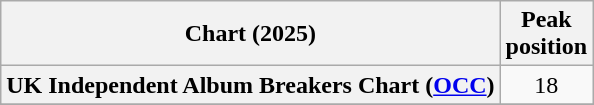<table class="wikitable sortable plainrowheaders" style="text-align:center;">
<tr>
<th>Chart (2025)</th>
<th>Peak<br>position</th>
</tr>
<tr>
<th scope="row">UK Independent Album Breakers Chart (<a href='#'>OCC</a>)</th>
<td align="center">18</td>
</tr>
<tr>
</tr>
</table>
